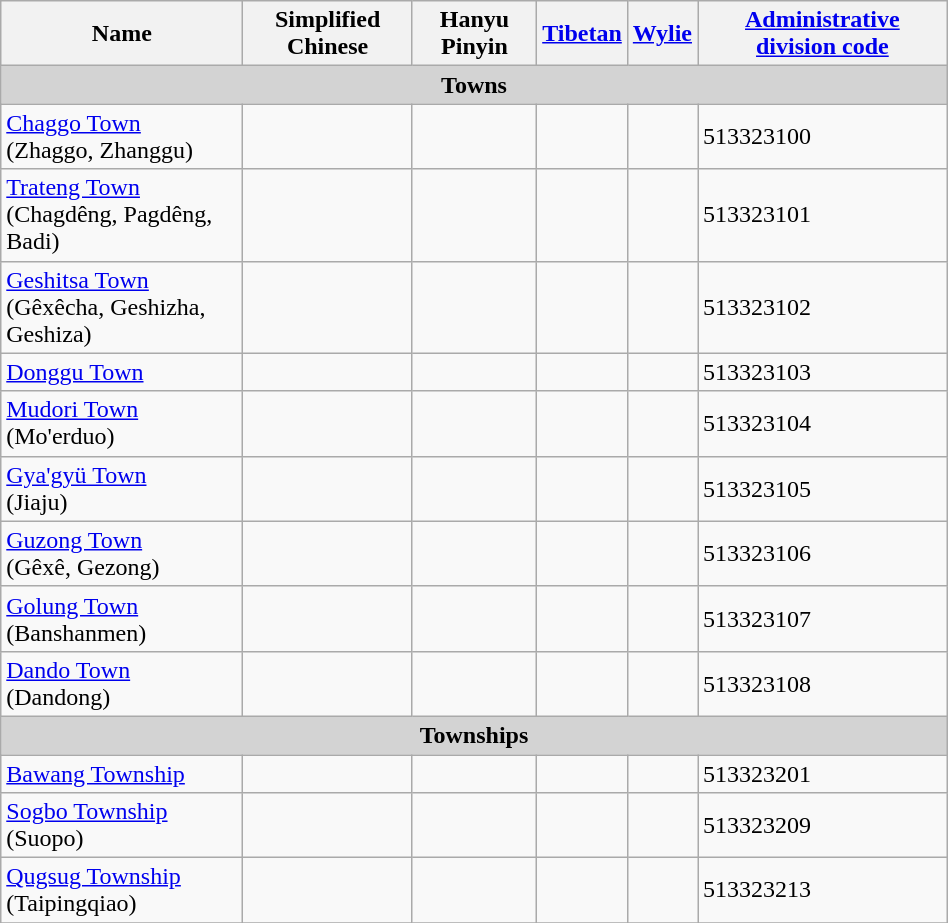<table class="wikitable" align="center" style="width:50%; border="1">
<tr>
<th>Name</th>
<th>Simplified Chinese</th>
<th>Hanyu Pinyin</th>
<th><a href='#'>Tibetan</a></th>
<th><a href='#'>Wylie</a></th>
<th><a href='#'>Administrative division code</a></th>
</tr>
<tr --------->
<td colspan="7"  style="text-align:center; background:#d3d3d3;"><strong>Towns</strong></td>
</tr>
<tr --------->
<td><a href='#'>Chaggo Town</a><br>(Zhaggo, Zhanggu)</td>
<td></td>
<td></td>
<td></td>
<td></td>
<td>513323100</td>
</tr>
<tr>
<td><a href='#'>Trateng Town</a><br>(Chagdêng, Pagdêng, Badi)</td>
<td></td>
<td></td>
<td></td>
<td></td>
<td>513323101</td>
</tr>
<tr>
<td><a href='#'>Geshitsa Town</a><br>(Gêxêcha, Geshizha, Geshiza)</td>
<td></td>
<td></td>
<td></td>
<td></td>
<td>513323102</td>
</tr>
<tr>
<td><a href='#'>Donggu Town</a></td>
<td></td>
<td></td>
<td></td>
<td></td>
<td>513323103</td>
</tr>
<tr>
<td><a href='#'>Mudori Town</a><br>(Mo'erduo)</td>
<td></td>
<td></td>
<td></td>
<td></td>
<td>513323104</td>
</tr>
<tr>
<td><a href='#'>Gya'gyü Town</a><br>(Jiaju)</td>
<td></td>
<td></td>
<td></td>
<td></td>
<td>513323105</td>
</tr>
<tr>
<td><a href='#'>Guzong Town</a><br>(Gêxê, Gezong)</td>
<td></td>
<td></td>
<td></td>
<td></td>
<td>513323106</td>
</tr>
<tr>
<td><a href='#'>Golung Town</a><br>(Banshanmen)</td>
<td></td>
<td></td>
<td></td>
<td></td>
<td>513323107</td>
</tr>
<tr>
<td><a href='#'>Dando Town</a><br>(Dandong)</td>
<td></td>
<td></td>
<td></td>
<td></td>
<td>513323108</td>
</tr>
<tr --------->
<td colspan="7"  style="text-align:center; background:#d3d3d3;"><strong>Townships</strong></td>
</tr>
<tr --------->
<td><a href='#'>Bawang Township</a></td>
<td></td>
<td></td>
<td></td>
<td></td>
<td>513323201</td>
</tr>
<tr>
<td><a href='#'>Sogbo Township</a><br>(Suopo)</td>
<td></td>
<td></td>
<td></td>
<td></td>
<td>513323209</td>
</tr>
<tr>
<td><a href='#'>Qugsug Township</a><br>(Taipingqiao)</td>
<td></td>
<td></td>
<td></td>
<td></td>
<td>513323213</td>
</tr>
<tr>
</tr>
</table>
